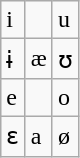<table class="wikitable">
<tr>
<td>i</td>
<td></td>
<td>u</td>
</tr>
<tr>
<td>ɨ</td>
<td>æ</td>
<td>ʊ</td>
</tr>
<tr>
<td>e</td>
<td></td>
<td>o</td>
</tr>
<tr>
<td>ɛ</td>
<td>a</td>
<td>ø</td>
</tr>
</table>
